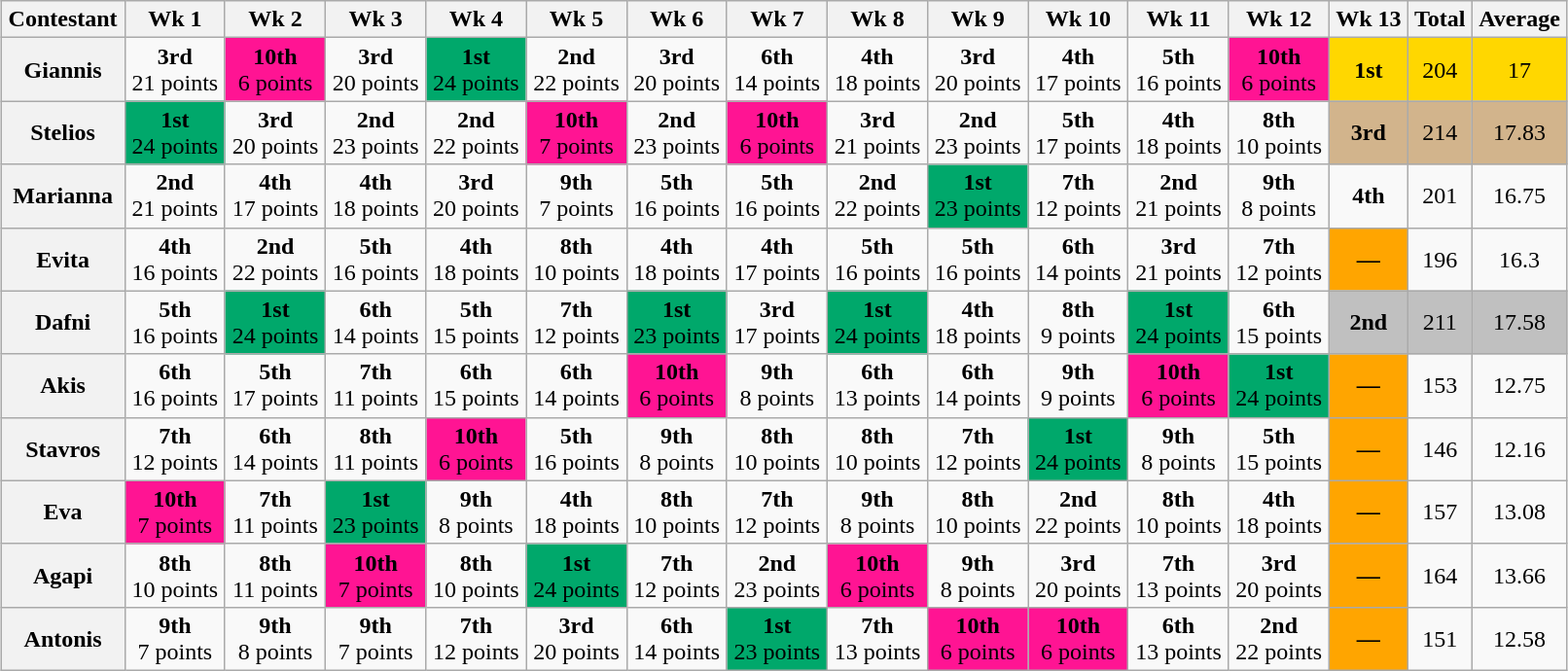<table class="sortable wikitable" style="margin:auto; text-align:center; white-space:nowrap; width:85%;">
<tr>
<th>Contestant</th>
<th>Wk 1</th>
<th>Wk 2</th>
<th>Wk 3</th>
<th>Wk 4</th>
<th>Wk 5</th>
<th>Wk 6</th>
<th>Wk 7</th>
<th>Wk 8</th>
<th>Wk 9</th>
<th>Wk 10</th>
<th>Wk 11</th>
<th>Wk 12</th>
<th>Wk 13</th>
<th>Total</th>
<th>Average</th>
</tr>
<tr>
<th>Giannis</th>
<td><strong>3rd</strong><br>21 points</td>
<td bgcolor="deeppink"><strong>10th</strong><br> 6 points</td>
<td><strong>3rd</strong><br> 20 points</td>
<td bgcolor="#00A86B"><strong>1st</strong><br> 24 points</td>
<td><strong>2nd</strong><br> 22 points</td>
<td><strong>3rd</strong><br> 20 points</td>
<td><strong>6th</strong><br> 14 points</td>
<td><strong>4th</strong><br> 18 points</td>
<td><strong>3rd </strong><br>  20 points</td>
<td><strong>4th</strong><br> 17 points</td>
<td><strong>5th</strong><br> 16 points</td>
<td bgcolor="deeppink"><strong>10th</strong><br> 6 points</td>
<td bgcolor="gold"><strong>1st</strong></td>
<td bgcolor="gold">204</td>
<td bgcolor="gold">17</td>
</tr>
<tr>
<th>Stelios</th>
<td bgcolor="#00A86B"><strong>1st</strong><br>24 points</td>
<td><strong>3rd</strong><br> 20 points</td>
<td><strong>2nd</strong><br> 23 points</td>
<td><strong>2nd</strong><br> 22 points</td>
<td bgcolor="deeppink"><strong>10th</strong><br> 7 points</td>
<td><strong>2nd</strong><br> 23 points</td>
<td bgcolor="deeppink"><strong>10th</strong><br> 6 points</td>
<td><strong>3rd</strong><br> 21 points</td>
<td><strong>2nd</strong><br> 23 points</td>
<td><strong>5th</strong><br>17 points</td>
<td><strong>4th</strong><br> 18 points</td>
<td><strong>8th</strong><br> 10 points</td>
<td bgcolor="tan"><strong>3rd</strong></td>
<td bgcolor="tan">214</td>
<td bgcolor="tan">17.83</td>
</tr>
<tr>
<th>Marianna</th>
<td><strong>2nd</strong><br>21 points</td>
<td><strong>4th</strong><br> 17 points</td>
<td><strong>4th</strong><br> 18 points</td>
<td><strong>3rd</strong><br> 20 points</td>
<td><strong>9th</strong><br> 7 points</td>
<td><strong>5th</strong><br> 16 points</td>
<td><strong>5th</strong><br> 16 points</td>
<td><strong>2nd</strong><br> 22 points</td>
<td bgcolor="#00A86B"><strong>1st</strong><br> 23 points</td>
<td><strong>7th</strong><br> 12 points</td>
<td><strong>2nd</strong><br> 21 points</td>
<td><strong>9th</strong><br> 8 points</td>
<td><strong>4th</strong></td>
<td>201</td>
<td>16.75</td>
</tr>
<tr>
<th>Evita</th>
<td><strong>4th</strong><br>16 points</td>
<td><strong>2nd</strong><br> 22 points</td>
<td><strong>5th</strong><br> 16 points</td>
<td><strong>4th</strong><br> 18 points</td>
<td><strong>8th</strong><br> 10 points</td>
<td><strong>4th</strong><br> 18 points</td>
<td><strong>4th</strong><br> 17 points</td>
<td><strong>5th</strong><br> 16 points</td>
<td><strong>5th</strong><br> 16 points</td>
<td><strong>6th</strong><br>14 points</td>
<td><strong>3rd</strong><br> 21 points</td>
<td><strong>7th</strong><br> 12 points</td>
<td data-sort-value="5" bgcolor="orange"><strong>—</strong></td>
<td>196</td>
<td>16.3</td>
</tr>
<tr>
<th>Dafni</th>
<td><strong>5th</strong><br>16 points</td>
<td bgcolor="#00A86B"><strong>1st</strong><br> 24 points</td>
<td><strong>6th</strong><br> 14 points</td>
<td><strong>5th</strong><br> 15 points</td>
<td><strong>7th</strong><br> 12 points</td>
<td bgcolor="#00A86B"><strong>1st</strong><br> 23 points</td>
<td><strong>3rd</strong><br> 17 points</td>
<td bgcolor="#00A86B"><strong>1st</strong><br> 24 points</td>
<td><strong>4th</strong><br> 18 points</td>
<td><strong>8th</strong><br>9 points</td>
<td bgcolor="#00A86B"><strong>1st</strong><br> 24 points</td>
<td><strong>6th</strong><br> 15 points</td>
<td bgcolor="silver"><strong>2nd</strong></td>
<td bgcolor="silver">211</td>
<td bgcolor="silver">17.58</td>
</tr>
<tr>
<th>Akis</th>
<td><strong>6th</strong><br> 16 points</td>
<td><strong>5th</strong><br> 17 points</td>
<td><strong>7th</strong><br>11 points</td>
<td><strong>6th</strong><br> 15 points</td>
<td><strong>6th</strong><br> 14 points</td>
<td bgcolor="deeppink"><strong>10th</strong><br>6 points</td>
<td><strong>9th</strong><br> 8 points</td>
<td><strong>6th</strong><br> 13 points</td>
<td><strong>6th</strong><br> 14 points</td>
<td><strong>9th</strong><br> 9 points</td>
<td bgcolor="deeppink"><strong>10th</strong><br> 6 points</td>
<td bgcolor="#00A86B"><strong>1st</strong><br> 24 points</td>
<td data-sort-value="5" bgcolor="orange"><strong>—</strong></td>
<td>153</td>
<td>12.75</td>
</tr>
<tr>
<th>Stavros</th>
<td><strong>7th</strong><br>12 points</td>
<td><strong>6th</strong><br> 14 points</td>
<td><strong>8th</strong><br> 11 points</td>
<td bgcolor="deeppink"><strong>10th</strong><br> 6 points</td>
<td><strong>5th</strong><br> 16 points</td>
<td><strong>9th</strong><br> 8 points</td>
<td><strong>8th</strong><br> 10 points</td>
<td><strong>8th</strong><br> 10 points</td>
<td><strong>7th</strong><br> 12 points</td>
<td bgcolor="#00A86B"><strong>1st</strong><br>24 points</td>
<td><strong>9th</strong><br> 8 points</td>
<td><strong>5th</strong><br> 15 points</td>
<td data-sort-value="5" bgcolor="orange"><strong>—</strong></td>
<td>146</td>
<td>12.16</td>
</tr>
<tr>
<th>Eva</th>
<td bgcolor="deeppink"><strong>10th</strong><br>7 points</td>
<td><strong>7th</strong><br> 11 points</td>
<td bgcolor="#00A86B"><strong>1st</strong><br> 23 points</td>
<td><strong>9th</strong><br> 8 points</td>
<td><strong>4th</strong><br> 18 points</td>
<td><strong>8th</strong><br> 10 points</td>
<td><strong>7th</strong><br> 12 points</td>
<td><strong>9th</strong><br> 8 points</td>
<td><strong>8th</strong><br> 10 points</td>
<td><strong>2nd</strong><br> 22 points</td>
<td><strong>8th</strong><br> 10 points</td>
<td><strong>4th</strong><br> 18 points</td>
<td data-sort-value="5" bgcolor="orange"><strong>—</strong></td>
<td>157</td>
<td>13.08</td>
</tr>
<tr>
<th>Agapi</th>
<td><strong>8th</strong><br>10 points</td>
<td><strong>8th</strong><br> 11 points</td>
<td bgcolor="deeppink"><strong>10th</strong><br> 7 points</td>
<td><strong>8th</strong><br> 10 points</td>
<td bgcolor="#00A86B"><strong>1st</strong><br> 24 points</td>
<td><strong>7th</strong><br> 12 points</td>
<td><strong>2nd</strong><br> 23 points</td>
<td bgcolor="deeppink"><strong>10th</strong><br> 6 points</td>
<td><strong>9th</strong><br> 8 points</td>
<td><strong>3rd</strong><br>20 points</td>
<td><strong>7th</strong><br> 13 points</td>
<td><strong>3rd</strong><br> 20 points</td>
<td data-sort-value="5" bgcolor="orange"><strong>—</strong></td>
<td>164</td>
<td>13.66</td>
</tr>
<tr>
<th>Antonis</th>
<td><strong>9th</strong><br>7 points</td>
<td><strong>9th</strong><br> 8 points</td>
<td><strong>9th</strong><br> 7 points</td>
<td><strong>7th</strong><br> 12 points</td>
<td><strong>3rd</strong><br> 20 points</td>
<td><strong>6th</strong><br> 14 points</td>
<td bgcolor="#00A86B"><strong>1st</strong><br> 23 points</td>
<td><strong>7th</strong><br> 13 points</td>
<td bgcolor="deeppink"><strong>10th</strong><br> 6 points</td>
<td bgcolor="deeppink"><strong>10th</strong><br>6 points</td>
<td><strong>6th</strong><br> 13 points</td>
<td><strong>2nd</strong><br> 22 points</td>
<td data-sort-value="5" bgcolor="orange"><strong>—</strong></td>
<td>151</td>
<td>12.58</td>
</tr>
</table>
